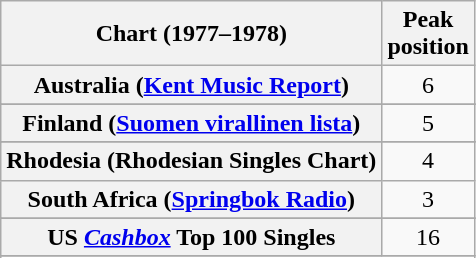<table class="wikitable sortable plainrowheaders" style="text-align:center">
<tr>
<th scope="col">Chart (1977–1978)</th>
<th scope="col">Peak<br>position</th>
</tr>
<tr>
<th scope="row">Australia (<a href='#'>Kent Music Report</a>)</th>
<td>6</td>
</tr>
<tr>
</tr>
<tr>
</tr>
<tr>
</tr>
<tr>
</tr>
<tr>
</tr>
<tr>
<th scope="row">Finland (<a href='#'>Suomen virallinen lista</a>)</th>
<td>5</td>
</tr>
<tr>
</tr>
<tr>
</tr>
<tr>
</tr>
<tr>
</tr>
<tr>
</tr>
<tr>
<th scope="row">Rhodesia (Rhodesian Singles Chart)</th>
<td>4</td>
</tr>
<tr>
<th scope="row">South Africa (<a href='#'>Springbok Radio</a>)</th>
<td>3</td>
</tr>
<tr>
</tr>
<tr>
</tr>
<tr>
</tr>
<tr>
</tr>
<tr>
</tr>
<tr>
<th scope="row">US <em><a href='#'>Cashbox</a></em> Top 100 Singles</th>
<td style="text-align:center;">16</td>
</tr>
<tr>
</tr>
<tr>
</tr>
</table>
